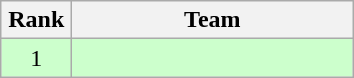<table class="wikitable" style="text-align:center">
<tr>
<th width=40>Rank</th>
<th width=180>Team</th>
</tr>
<tr bgcolor=#ccffcc>
<td>1</td>
<td style="text-align:left"></td>
</tr>
</table>
